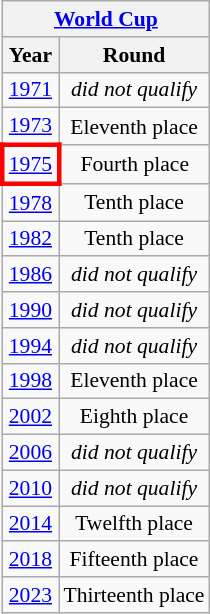<table class="wikitable" style="text-align: center; font-size: 90%;">
<tr>
<th colspan="8"><a href='#'>World Cup</a></th>
</tr>
<tr>
<th>Year</th>
<th>Round</th>
</tr>
<tr>
<td> <a href='#'>1971</a></td>
<td><em>did not qualify</em></td>
</tr>
<tr>
<td> <a href='#'>1973</a></td>
<td>Eleventh place</td>
</tr>
<tr>
<td style="border: 3px solid red"> <a href='#'>1975</a></td>
<td>Fourth place</td>
</tr>
<tr>
<td> <a href='#'>1978</a></td>
<td>Tenth place</td>
</tr>
<tr>
<td> <a href='#'>1982</a></td>
<td>Tenth place</td>
</tr>
<tr>
<td> <a href='#'>1986</a></td>
<td><em>did not qualify</em></td>
</tr>
<tr>
<td> <a href='#'>1990</a></td>
<td><em>did not qualify</em></td>
</tr>
<tr>
<td> <a href='#'>1994</a></td>
<td><em>did not qualify</em></td>
</tr>
<tr>
<td> <a href='#'>1998</a></td>
<td>Eleventh place</td>
</tr>
<tr>
<td> <a href='#'>2002</a></td>
<td>Eighth place</td>
</tr>
<tr>
<td> <a href='#'>2006</a></td>
<td><em>did not qualify</em></td>
</tr>
<tr>
<td> <a href='#'>2010</a></td>
<td><em>did not qualify</em></td>
</tr>
<tr>
<td> <a href='#'>2014</a></td>
<td>Twelfth place</td>
</tr>
<tr>
<td> <a href='#'>2018</a></td>
<td>Fifteenth place</td>
</tr>
<tr>
<td> <a href='#'>2023</a></td>
<td>Thirteenth place</td>
</tr>
</table>
